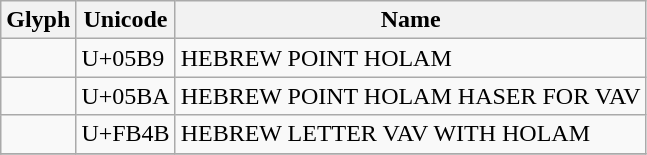<table class="wikitable">
<tr>
<th>Glyph</th>
<th>Unicode</th>
<th>Name</th>
</tr>
<tr>
<td style="text-align:center; font-size:x-large; line-height:normal"></td>
<td>U+05B9</td>
<td>HEBREW POINT HOLAM</td>
</tr>
<tr>
<td style="text-align:center; font-size:x-large; line-height:normal;"></td>
<td>U+05BA</td>
<td>HEBREW POINT HOLAM HASER FOR VAV</td>
</tr>
<tr>
<td style="text-align:center; font-size:x-large; line-height:normal;"></td>
<td>U+FB4B</td>
<td>HEBREW LETTER VAV WITH HOLAM</td>
</tr>
<tr>
</tr>
</table>
